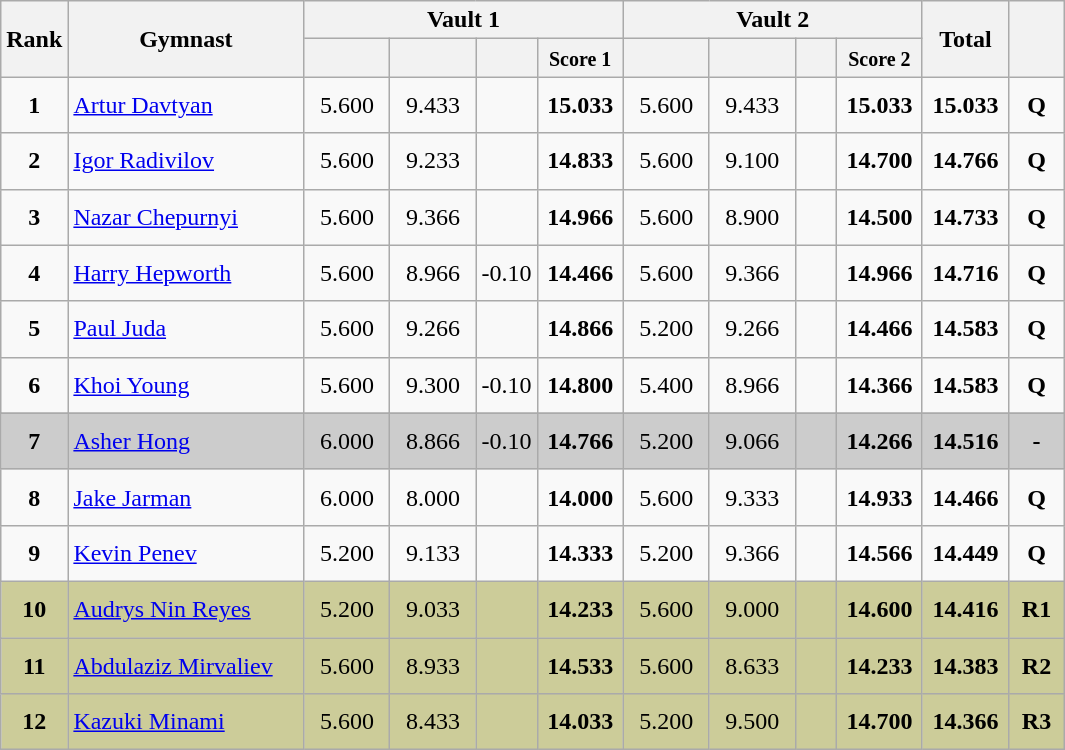<table class="wikitable sortable" style="text-align:center;">
<tr>
<th rowspan="2" style="width:15px;">Rank</th>
<th rowspan="2" style="width:150px;">Gymnast</th>
<th colspan="4">Vault 1</th>
<th colspan="4">Vault 2</th>
<th rowspan="2" style="width:50px;">Total</th>
<th rowspan="2" style="width:30px;"><small></small></th>
</tr>
<tr>
<th style="width:50px;"><small></small></th>
<th style="width:50px;"><small></small></th>
<th style="width:20px;"><small></small></th>
<th style="width:50px;"><small>Score 1</small></th>
<th style="width:50px;"><small></small></th>
<th style="width:50px;"><small></small></th>
<th style="width:20px;"><small></small></th>
<th style="width:50px;"><small>Score 2</small></th>
</tr>
<tr>
<td scope="row" style="text-align:center"><strong>1</strong></td>
<td style="height:30px; text-align:left;"> <a href='#'>Artur Davtyan</a></td>
<td>5.600</td>
<td>9.433</td>
<td></td>
<td><strong>15.033</strong></td>
<td>5.600</td>
<td>9.433</td>
<td></td>
<td><strong>15.033</strong></td>
<td><strong>15.033</strong></td>
<td><strong>Q</strong></td>
</tr>
<tr>
<td scope="row" style="text-align:center"><strong>2</strong></td>
<td style="height:30px; text-align:left;"> <a href='#'>Igor Radivilov</a></td>
<td>5.600</td>
<td>9.233</td>
<td></td>
<td><strong>14.833</strong></td>
<td>5.600</td>
<td>9.100</td>
<td></td>
<td><strong>14.700</strong></td>
<td><strong>14.766</strong></td>
<td><strong>Q</strong></td>
</tr>
<tr>
<td scope="row" style="text-align:center"><strong>3</strong></td>
<td style="height:30px; text-align:left;"> <a href='#'>Nazar Chepurnyi</a></td>
<td>5.600</td>
<td>9.366</td>
<td></td>
<td><strong>14.966</strong></td>
<td>5.600</td>
<td>8.900</td>
<td></td>
<td><strong>14.500</strong></td>
<td><strong>14.733</strong></td>
<td><strong>Q</strong></td>
</tr>
<tr>
<td scope="row" style="text-align:center"><strong>4</strong></td>
<td style="height:30px; text-align:left;"> <a href='#'>Harry Hepworth</a></td>
<td>5.600</td>
<td>8.966</td>
<td>-0.10</td>
<td><strong>14.466</strong></td>
<td>5.600</td>
<td>9.366</td>
<td></td>
<td><strong>14.966</strong></td>
<td><strong>14.716</strong></td>
<td><strong>Q</strong></td>
</tr>
<tr>
<td scope="row" style="text-align:center"><strong>5</strong></td>
<td style="height:30px; text-align:left;"> <a href='#'>Paul Juda</a></td>
<td>5.600</td>
<td>9.266</td>
<td></td>
<td><strong>14.866</strong></td>
<td>5.200</td>
<td>9.266</td>
<td></td>
<td><strong>14.466</strong></td>
<td><strong>14.583</strong></td>
<td><strong>Q</strong></td>
</tr>
<tr>
<td scope="row" style="text-align:center"><strong>6</strong></td>
<td style="height:30px; text-align:left;"> <a href='#'>Khoi Young</a></td>
<td>5.600</td>
<td>9.300</td>
<td>-0.10</td>
<td><strong>14.800</strong></td>
<td>5.400</td>
<td>8.966</td>
<td></td>
<td><strong>14.366</strong></td>
<td><strong>14.583</strong></td>
<td><strong>Q</strong></td>
</tr>
<tr>
</tr>
<tr style="background:#cccccc;">
<td scope="row" style="text-align:center;"><strong>7</strong></td>
<td style="height:30px; text-align:left;"> <a href='#'>Asher Hong</a></td>
<td>6.000</td>
<td>8.866</td>
<td>-0.10</td>
<td><strong>14.766</strong></td>
<td>5.200</td>
<td>9.066</td>
<td></td>
<td><strong>14.266</strong></td>
<td><strong>14.516</strong></td>
<td><strong>-</strong></td>
</tr>
<tr>
<td scope="row" style="text-align:center"><strong>8</strong></td>
<td style="height:30px; text-align:left;"> <a href='#'>Jake Jarman</a></td>
<td>6.000</td>
<td>8.000</td>
<td></td>
<td><strong>14.000</strong></td>
<td>5.600</td>
<td>9.333</td>
<td></td>
<td><strong>14.933</strong></td>
<td><strong>14.466</strong></td>
<td><strong>Q</strong></td>
</tr>
<tr>
<td scope="row" style="text-align:center"><strong>9</strong></td>
<td style="height:30px; text-align:left;"> <a href='#'>Kevin Penev</a></td>
<td>5.200</td>
<td>9.133</td>
<td></td>
<td><strong>14.333</strong></td>
<td>5.200</td>
<td>9.366</td>
<td></td>
<td><strong>14.566</strong></td>
<td><strong>14.449</strong></td>
<td><strong>Q</strong></td>
</tr>
<tr style="background:#cccc99;">
<td scope="row" style="text-align:center"><strong>10</strong></td>
<td style="height:30px; text-align:left;"> <a href='#'>Audrys Nin Reyes</a></td>
<td>5.200</td>
<td>9.033</td>
<td></td>
<td><strong>14.233</strong></td>
<td>5.600</td>
<td>9.000</td>
<td></td>
<td><strong>14.600</strong></td>
<td><strong>14.416</strong></td>
<td><strong>R1</strong></td>
</tr>
<tr style="background:#cccc99;">
<td scope="row" style="text-align:center"><strong>11</strong></td>
<td style="height:30px; text-align:left;"> <a href='#'>Abdulaziz Mirvaliev</a></td>
<td>5.600</td>
<td>8.933</td>
<td></td>
<td><strong>14.533</strong></td>
<td>5.600</td>
<td>8.633</td>
<td></td>
<td><strong>14.233</strong></td>
<td><strong>14.383</strong></td>
<td><strong>R2</strong></td>
</tr>
<tr style="background:#cccc99;">
<td scope="row" style="text-align:center"><strong>12</strong></td>
<td style="height:30px; text-align:left;"> <a href='#'>Kazuki Minami</a></td>
<td>5.600</td>
<td>8.433</td>
<td></td>
<td><strong>14.033</strong></td>
<td>5.200</td>
<td>9.500</td>
<td></td>
<td><strong>14.700</strong></td>
<td><strong>14.366</strong></td>
<td><strong>R3</strong></td>
</tr>
</table>
